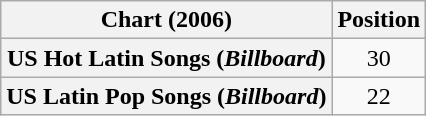<table class="wikitable plainrowheaders sortable" style="text-align:center">
<tr>
<th scope="col">Chart (2006)</th>
<th scope="col">Position</th>
</tr>
<tr>
<th scope="row">US Hot Latin Songs (<em>Billboard</em>)</th>
<td>30</td>
</tr>
<tr>
<th scope="row">US Latin Pop Songs (<em>Billboard</em>)</th>
<td>22</td>
</tr>
</table>
